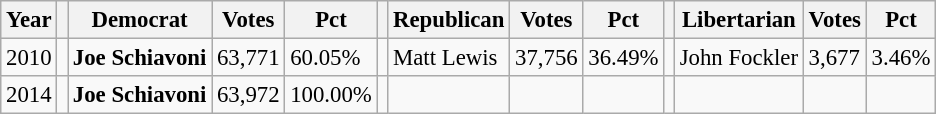<table class="wikitable" style="font-size:95%">
<tr>
<th>Year</th>
<th></th>
<th>Democrat</th>
<th>Votes</th>
<th>Pct</th>
<th></th>
<th>Republican</th>
<th>Votes</th>
<th>Pct</th>
<th></th>
<th>Libertarian</th>
<th>Votes</th>
<th>Pct</th>
</tr>
<tr>
<td>2010</td>
<td></td>
<td><strong>Joe Schiavoni</strong></td>
<td>63,771</td>
<td>60.05%</td>
<td></td>
<td>Matt Lewis</td>
<td>37,756</td>
<td>36.49%</td>
<td></td>
<td>John Fockler</td>
<td>3,677</td>
<td>3.46%</td>
</tr>
<tr>
<td>2014</td>
<td></td>
<td><strong>Joe Schiavoni</strong></td>
<td>63,972</td>
<td>100.00%</td>
<td></td>
<td></td>
<td></td>
<td></td>
<td></td>
<td></td>
<td></td>
<td></td>
</tr>
</table>
